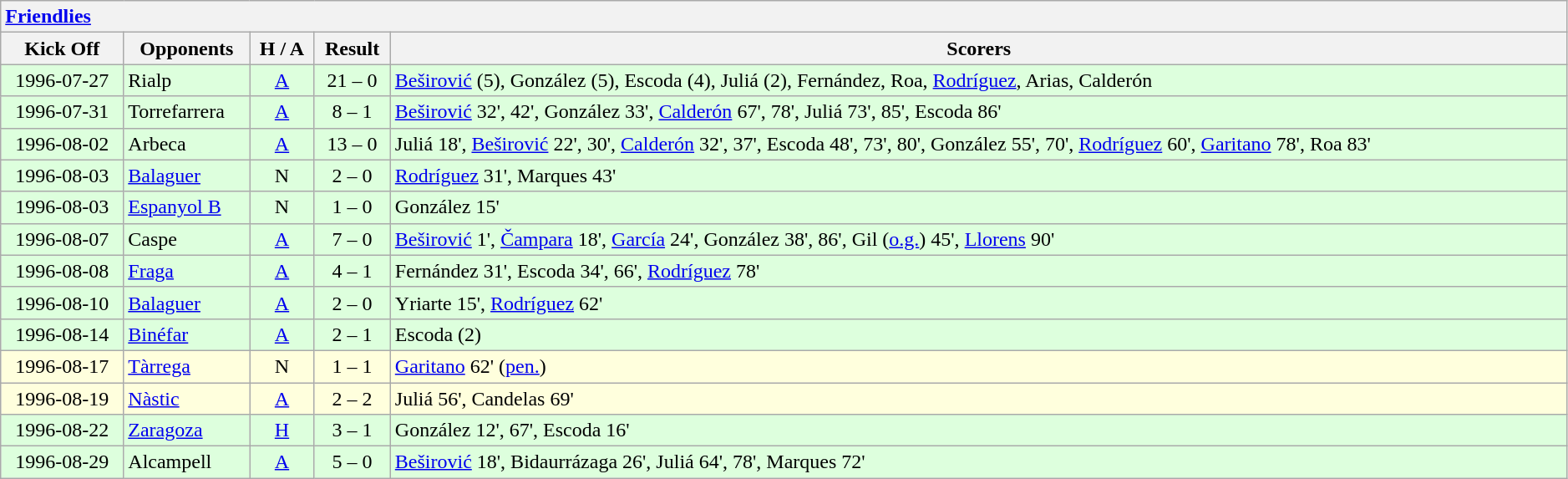<table class="wikitable collapsible collapsed" style="width:99%;">
<tr>
<th colspan="8" style="text-align:left;"><a href='#'>Friendlies</a></th>
</tr>
<tr>
<th>Kick Off</th>
<th>Opponents</th>
<th>H / A</th>
<th>Result</th>
<th>Scorers</th>
</tr>
<tr bgcolor="#ddffdd">
<td align=center>1996-07-27</td>
<td> Rialp</td>
<td align=center><a href='#'>A</a></td>
<td align=center>21 – 0</td>
<td><a href='#'>Beširović</a> (5), González (5), Escoda (4), Juliá (2), Fernández, Roa, <a href='#'>Rodríguez</a>, Arias, Calderón</td>
</tr>
<tr bgcolor ="#ddffdd">
<td align=center>1996-07-31</td>
<td> Torrefarrera</td>
<td align=center><a href='#'>A</a></td>
<td align=center>8 – 1</td>
<td><a href='#'>Beširović</a> 32', 42', González 33', <a href='#'>Calderón</a> 67', 78', Juliá 73', 85', Escoda 86'</td>
</tr>
<tr bgcolor ="#ddffdd">
<td align=center>1996-08-02</td>
<td> Arbeca</td>
<td align=center><a href='#'>A</a></td>
<td align=center>13 – 0</td>
<td>Juliá 18', <a href='#'>Beširović</a> 22', 30', <a href='#'>Calderón</a> 32', 37', Escoda 48', 73', 80', González 55', 70', <a href='#'>Rodríguez</a> 60', <a href='#'>Garitano</a> 78', Roa 83'</td>
</tr>
<tr bgcolor ="#ddffdd">
<td align=center>1996-08-03</td>
<td> <a href='#'>Balaguer</a></td>
<td align=center>N</td>
<td align=center>2 – 0</td>
<td><a href='#'>Rodríguez</a> 31', Marques 43'</td>
</tr>
<tr bgcolor ="#ddffdd">
<td align=center>1996-08-03</td>
<td> <a href='#'>Espanyol B</a></td>
<td align=center>N</td>
<td align=center>1 – 0</td>
<td>González 15'</td>
</tr>
<tr bgcolor ="#ddffdd">
<td align=center>1996-08-07</td>
<td> Caspe</td>
<td align=center><a href='#'>A</a></td>
<td align=center>7 – 0</td>
<td><a href='#'>Beširović</a> 1', <a href='#'>Čampara</a> 18', <a href='#'>García</a> 24', González 38', 86', Gil (<a href='#'>o.g.</a>) 45', <a href='#'>Llorens</a> 90'</td>
</tr>
<tr bgcolor ="#ddffdd">
<td align=center>1996-08-08</td>
<td> <a href='#'>Fraga</a></td>
<td align=center><a href='#'>A</a></td>
<td align=center>4 – 1</td>
<td>Fernández 31', Escoda 34', 66', <a href='#'>Rodríguez</a> 78'</td>
</tr>
<tr bgcolor ="#ddffdd">
<td align=center>1996-08-10</td>
<td> <a href='#'>Balaguer</a></td>
<td align=center><a href='#'>A</a></td>
<td align=center>2 – 0</td>
<td>Yriarte 15', <a href='#'>Rodríguez</a> 62'</td>
</tr>
<tr bgcolor ="#ddffdd">
<td align=center>1996-08-14</td>
<td> <a href='#'>Binéfar</a></td>
<td align=center><a href='#'>A</a></td>
<td align=center>2 – 1</td>
<td>Escoda (2)</td>
</tr>
<tr bgcolor ="#ffffdd">
<td align=center>1996-08-17</td>
<td> <a href='#'>Tàrrega</a></td>
<td align=center>N</td>
<td align=center>1 – 1</td>
<td><a href='#'>Garitano</a> 62' (<a href='#'>pen.</a>)</td>
</tr>
<tr bgcolor ="#ffffdd">
<td align=center>1996-08-19</td>
<td> <a href='#'>Nàstic</a></td>
<td align=center><a href='#'>A</a></td>
<td align=center>2 – 2</td>
<td>Juliá 56', Candelas 69'</td>
</tr>
<tr bgcolor ="#ddffdd">
<td align=center>1996-08-22</td>
<td> <a href='#'>Zaragoza</a></td>
<td align=center><a href='#'>H</a></td>
<td align=center>3 – 1</td>
<td>González 12', 67', Escoda 16'</td>
</tr>
<tr bgcolor ="#ddffdd">
<td align=center>1996-08-29</td>
<td> Alcampell</td>
<td align=center><a href='#'>A</a></td>
<td align=center>5 – 0</td>
<td><a href='#'>Beširović</a> 18', Bidaurrázaga 26', Juliá 64', 78', Marques 72'</td>
</tr>
</table>
